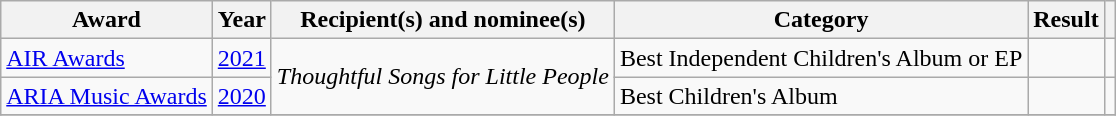<table class="wikitable">
<tr>
<th scope="col">Award</th>
<th scope="col">Year</th>
<th scope="col">Recipient(s) and nominee(s)</th>
<th scope="col">Category</th>
<th scope="col">Result</th>
<th scope="col" class="unsortable"></th>
</tr>
<tr>
<td !scope="row"><a href='#'>AIR Awards</a></td>
<td><a href='#'>2021</a></td>
<td rowspan="2"><em>Thoughtful Songs for Little People</em></td>
<td>Best Independent Children's Album or EP</td>
<td></td>
<td></td>
</tr>
<tr>
<td !scope="row"><a href='#'>ARIA Music Awards</a></td>
<td><a href='#'>2020</a></td>
<td>Best Children's Album</td>
<td></td>
<td></td>
</tr>
<tr>
</tr>
</table>
